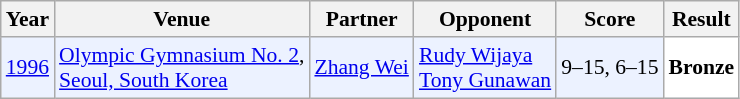<table class="sortable wikitable" style="font-size: 90%;">
<tr>
<th>Year</th>
<th>Venue</th>
<th>Partner</th>
<th>Opponent</th>
<th>Score</th>
<th>Result</th>
</tr>
<tr style="background:#ECF2FF">
<td align="center"><a href='#'>1996</a></td>
<td align="left"><a href='#'>Olympic Gymnasium No. 2</a>,<br><a href='#'>Seoul, South Korea</a></td>
<td align="left"> <a href='#'>Zhang Wei</a></td>
<td align="left"> <a href='#'>Rudy Wijaya</a> <br>  <a href='#'>Tony Gunawan</a></td>
<td align="left">9–15, 6–15</td>
<td style="text-align:left; background:white"> <strong>Bronze</strong></td>
</tr>
</table>
